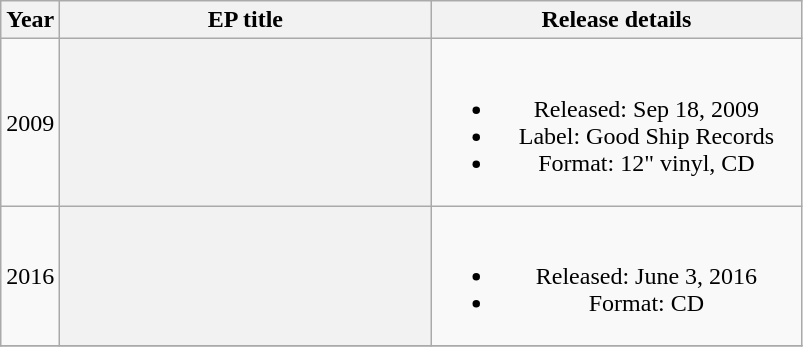<table class="wikitable plainrowheaders" style="text-align:center;">
<tr>
<th>Year</th>
<th scope="col" rowspan="1" style="width:15em;">EP title</th>
<th scope="col" rowspan="1" style="width:15em;">Release details</th>
</tr>
<tr>
<td>2009</td>
<th></th>
<td><br><ul><li>Released: Sep 18, 2009</li><li>Label: Good Ship Records</li><li>Format: 12" vinyl, CD</li></ul></td>
</tr>
<tr>
<td>2016</td>
<th></th>
<td><br><ul><li>Released: June 3, 2016</li><li>Format: CD</li></ul></td>
</tr>
<tr>
</tr>
</table>
